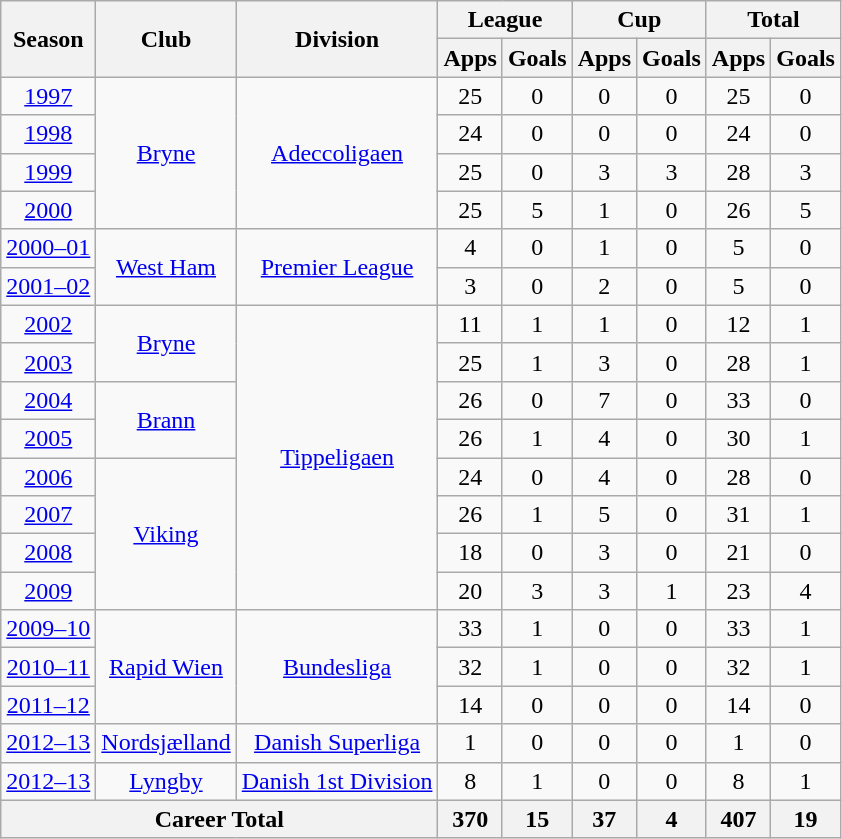<table class="wikitable" style="text-align: center;">
<tr>
<th rowspan="2">Season</th>
<th rowspan="2">Club</th>
<th rowspan="2">Division</th>
<th colspan="2">League</th>
<th colspan="2">Cup</th>
<th colspan="2">Total</th>
</tr>
<tr>
<th>Apps</th>
<th>Goals</th>
<th>Apps</th>
<th>Goals</th>
<th>Apps</th>
<th>Goals</th>
</tr>
<tr>
<td><a href='#'>1997</a></td>
<td rowspan="4" valign="center"><a href='#'>Bryne</a></td>
<td rowspan="4" valign="center"><a href='#'>Adeccoligaen</a></td>
<td>25</td>
<td>0</td>
<td>0</td>
<td>0</td>
<td>25</td>
<td>0</td>
</tr>
<tr>
<td><a href='#'>1998</a></td>
<td>24</td>
<td>0</td>
<td>0</td>
<td>0</td>
<td>24</td>
<td>0</td>
</tr>
<tr>
<td><a href='#'>1999</a></td>
<td>25</td>
<td>0</td>
<td>3</td>
<td>3</td>
<td>28</td>
<td>3</td>
</tr>
<tr>
<td><a href='#'>2000</a></td>
<td>25</td>
<td>5</td>
<td>1</td>
<td>0</td>
<td>26</td>
<td>5</td>
</tr>
<tr>
<td><a href='#'>2000–01</a></td>
<td rowspan="2" valign="center"><a href='#'>West Ham</a></td>
<td rowspan="2" valign="center"><a href='#'>Premier League</a></td>
<td>4</td>
<td>0</td>
<td>1</td>
<td>0</td>
<td>5</td>
<td>0</td>
</tr>
<tr>
<td><a href='#'>2001–02</a></td>
<td>3</td>
<td>0</td>
<td>2</td>
<td>0</td>
<td>5</td>
<td>0</td>
</tr>
<tr>
<td><a href='#'>2002</a></td>
<td rowspan="2" valign="center"><a href='#'>Bryne</a></td>
<td rowspan="8" valign="center"><a href='#'>Tippeligaen</a></td>
<td>11</td>
<td>1</td>
<td>1</td>
<td>0</td>
<td>12</td>
<td>1</td>
</tr>
<tr>
<td><a href='#'>2003</a></td>
<td>25</td>
<td>1</td>
<td>3</td>
<td>0</td>
<td>28</td>
<td>1</td>
</tr>
<tr>
<td><a href='#'>2004</a></td>
<td rowspan="2" valign="center"><a href='#'>Brann</a></td>
<td>26</td>
<td>0</td>
<td>7</td>
<td>0</td>
<td>33</td>
<td>0</td>
</tr>
<tr>
<td><a href='#'>2005</a></td>
<td>26</td>
<td>1</td>
<td>4</td>
<td>0</td>
<td>30</td>
<td>1</td>
</tr>
<tr>
<td><a href='#'>2006</a></td>
<td rowspan="4" valign="center"><a href='#'>Viking</a></td>
<td>24</td>
<td>0</td>
<td>4</td>
<td>0</td>
<td>28</td>
<td>0</td>
</tr>
<tr>
<td><a href='#'>2007</a></td>
<td>26</td>
<td>1</td>
<td>5</td>
<td>0</td>
<td>31</td>
<td>1</td>
</tr>
<tr>
<td><a href='#'>2008</a></td>
<td>18</td>
<td>0</td>
<td>3</td>
<td>0</td>
<td>21</td>
<td>0</td>
</tr>
<tr>
<td><a href='#'>2009</a></td>
<td>20</td>
<td>3</td>
<td>3</td>
<td>1</td>
<td>23</td>
<td>4</td>
</tr>
<tr>
<td><a href='#'>2009–10</a></td>
<td rowspan="3" valign="center"><a href='#'>Rapid Wien</a></td>
<td rowspan="3" valign="center"><a href='#'>Bundesliga</a></td>
<td>33</td>
<td>1</td>
<td>0</td>
<td>0</td>
<td>33</td>
<td>1</td>
</tr>
<tr>
<td><a href='#'>2010–11</a></td>
<td>32</td>
<td>1</td>
<td>0</td>
<td>0</td>
<td>32</td>
<td>1</td>
</tr>
<tr>
<td><a href='#'>2011–12</a></td>
<td>14</td>
<td>0</td>
<td>0</td>
<td>0</td>
<td>14</td>
<td>0</td>
</tr>
<tr>
<td><a href='#'>2012–13</a></td>
<td rowspan="1" valign="center"><a href='#'>Nordsjælland</a></td>
<td rowspan="1" valign="center"><a href='#'>Danish Superliga</a></td>
<td>1</td>
<td>0</td>
<td>0</td>
<td>0</td>
<td>1</td>
<td>0</td>
</tr>
<tr>
<td><a href='#'>2012–13</a></td>
<td rowspan="1" valign="center"><a href='#'>Lyngby</a></td>
<td rowspan="1" valign="center"><a href='#'>Danish 1st Division</a></td>
<td>8</td>
<td>1</td>
<td>0</td>
<td>0</td>
<td>8</td>
<td>1</td>
</tr>
<tr>
<th colspan="3">Career Total</th>
<th>370</th>
<th>15</th>
<th>37</th>
<th>4</th>
<th>407</th>
<th>19</th>
</tr>
</table>
